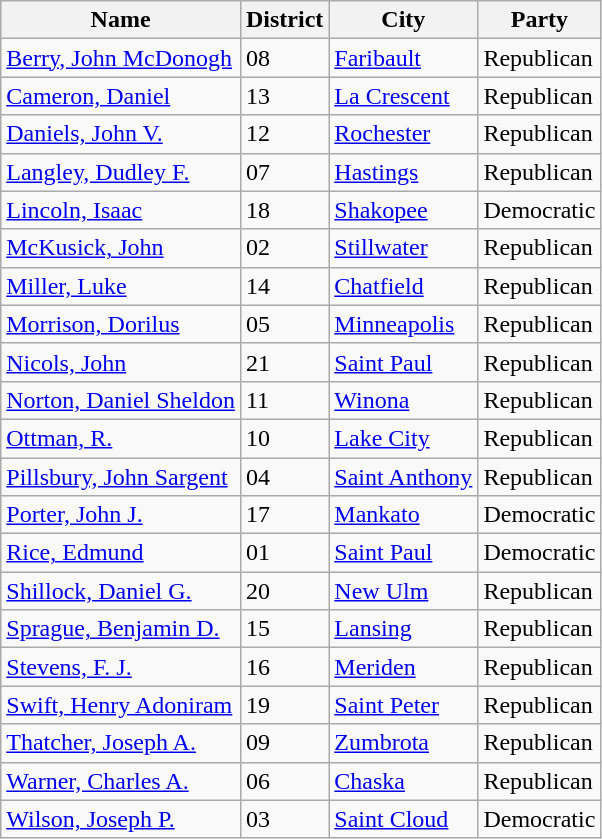<table class="wikitable sortable">
<tr>
<th>Name</th>
<th>District</th>
<th>City</th>
<th>Party</th>
</tr>
<tr>
<td><a href='#'>Berry, John McDonogh</a></td>
<td>08</td>
<td><a href='#'>Faribault</a></td>
<td>Republican</td>
</tr>
<tr>
<td><a href='#'>Cameron, Daniel</a></td>
<td>13</td>
<td><a href='#'>La Crescent</a></td>
<td>Republican</td>
</tr>
<tr>
<td><a href='#'>Daniels, John V.</a></td>
<td>12</td>
<td><a href='#'>Rochester</a></td>
<td>Republican</td>
</tr>
<tr>
<td><a href='#'>Langley, Dudley F.</a></td>
<td>07</td>
<td><a href='#'>Hastings</a></td>
<td>Republican</td>
</tr>
<tr>
<td><a href='#'>Lincoln, Isaac</a></td>
<td>18</td>
<td><a href='#'>Shakopee</a></td>
<td>Democratic</td>
</tr>
<tr>
<td><a href='#'>McKusick, John</a></td>
<td>02</td>
<td><a href='#'>Stillwater</a></td>
<td>Republican</td>
</tr>
<tr>
<td><a href='#'>Miller, Luke</a></td>
<td>14</td>
<td><a href='#'>Chatfield</a></td>
<td>Republican</td>
</tr>
<tr>
<td><a href='#'>Morrison, Dorilus</a></td>
<td>05</td>
<td><a href='#'>Minneapolis</a></td>
<td>Republican</td>
</tr>
<tr>
<td><a href='#'>Nicols, John</a></td>
<td>21</td>
<td><a href='#'>Saint Paul</a></td>
<td>Republican</td>
</tr>
<tr>
<td><a href='#'>Norton, Daniel Sheldon</a></td>
<td>11</td>
<td><a href='#'>Winona</a></td>
<td>Republican</td>
</tr>
<tr>
<td><a href='#'>Ottman, R.</a></td>
<td>10</td>
<td><a href='#'>Lake City</a></td>
<td>Republican</td>
</tr>
<tr>
<td><a href='#'>Pillsbury, John Sargent</a></td>
<td>04</td>
<td><a href='#'>Saint Anthony</a></td>
<td>Republican</td>
</tr>
<tr>
<td><a href='#'>Porter, John J.</a></td>
<td>17</td>
<td><a href='#'>Mankato</a></td>
<td>Democratic</td>
</tr>
<tr>
<td><a href='#'>Rice, Edmund</a></td>
<td>01</td>
<td><a href='#'>Saint Paul</a></td>
<td>Democratic</td>
</tr>
<tr>
<td><a href='#'>Shillock, Daniel G.</a></td>
<td>20</td>
<td><a href='#'>New Ulm</a></td>
<td>Republican</td>
</tr>
<tr>
<td><a href='#'>Sprague, Benjamin D.</a></td>
<td>15</td>
<td><a href='#'>Lansing</a></td>
<td>Republican</td>
</tr>
<tr>
<td><a href='#'>Stevens, F. J.</a></td>
<td>16</td>
<td><a href='#'>Meriden</a></td>
<td>Republican</td>
</tr>
<tr>
<td><a href='#'>Swift, Henry Adoniram</a></td>
<td>19</td>
<td><a href='#'>Saint Peter</a></td>
<td>Republican</td>
</tr>
<tr>
<td><a href='#'>Thatcher, Joseph A.</a></td>
<td>09</td>
<td><a href='#'>Zumbrota</a></td>
<td>Republican</td>
</tr>
<tr>
<td><a href='#'>Warner, Charles A.</a></td>
<td>06</td>
<td><a href='#'>Chaska</a></td>
<td>Republican</td>
</tr>
<tr>
<td><a href='#'>Wilson, Joseph P.</a></td>
<td>03</td>
<td><a href='#'>Saint Cloud</a></td>
<td>Democratic</td>
</tr>
</table>
